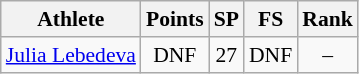<table class="wikitable" border="1" style="font-size:90%">
<tr>
<th>Athlete</th>
<th>Points</th>
<th>SP</th>
<th>FS</th>
<th>Rank</th>
</tr>
<tr align=center>
<td align=left><a href='#'>Julia Lebedeva</a></td>
<td>DNF</td>
<td>27</td>
<td>DNF</td>
<td>–</td>
</tr>
</table>
